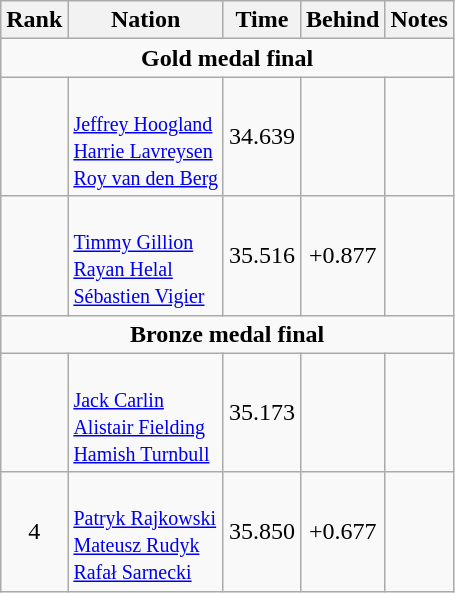<table class="wikitable" style="text-align:center">
<tr>
<th>Rank</th>
<th>Nation</th>
<th>Time</th>
<th>Behind</th>
<th>Notes</th>
</tr>
<tr>
<td colspan=5><strong>Gold medal final</strong></td>
</tr>
<tr>
<td></td>
<td align=left><br><small><a href='#'>Jeffrey Hoogland</a><br><a href='#'>Harrie Lavreysen</a><br><a href='#'>Roy van den Berg</a></small></td>
<td>34.639</td>
<td></td>
<td></td>
</tr>
<tr>
<td></td>
<td align=left><br><small><a href='#'>Timmy Gillion</a><br><a href='#'>Rayan Helal</a><br><a href='#'>Sébastien Vigier</a></small></td>
<td>35.516</td>
<td>+0.877</td>
<td></td>
</tr>
<tr>
<td colspan=5><strong>Bronze medal final</strong></td>
</tr>
<tr>
<td></td>
<td align=left><br><small><a href='#'>Jack Carlin</a><br><a href='#'>Alistair Fielding</a><br><a href='#'>Hamish Turnbull</a></small></td>
<td>35.173</td>
<td></td>
<td></td>
</tr>
<tr>
<td>4</td>
<td align=left><small><br><a href='#'>Patryk Rajkowski</a><br><a href='#'>Mateusz Rudyk</a><br><a href='#'>Rafał Sarnecki</a></small></td>
<td>35.850</td>
<td>+0.677</td>
<td></td>
</tr>
</table>
